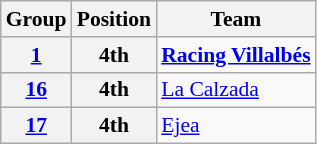<table class="wikitable" style="font-size:90%">
<tr>
<th>Group</th>
<th>Position</th>
<th>Team</th>
</tr>
<tr>
<th><a href='#'>1</a></th>
<th>4th</th>
<td><strong><a href='#'>Racing Villalbés</a></strong></td>
</tr>
<tr>
<th><a href='#'>16</a></th>
<th>4th</th>
<td><a href='#'>La Calzada</a></td>
</tr>
<tr>
<th><a href='#'>17</a></th>
<th>4th</th>
<td><a href='#'>Ejea</a></td>
</tr>
</table>
